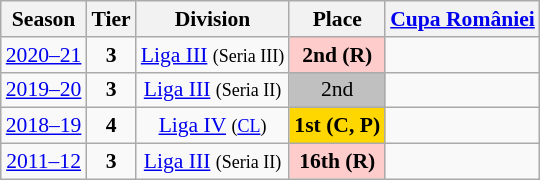<table class="wikitable" style="text-align:center; font-size:90%">
<tr>
<th>Season</th>
<th>Tier</th>
<th>Division</th>
<th>Place</th>
<th><a href='#'>Cupa României</a></th>
</tr>
<tr>
<td><a href='#'>2020–21</a></td>
<td><strong>3</strong></td>
<td><a href='#'>Liga III</a> <small>(Seria III)</small></td>
<td align=center bgcolor=#FFCCCC><strong>2nd (R)</strong></td>
<td></td>
</tr>
<tr>
<td><a href='#'>2019–20</a></td>
<td><strong>3</strong></td>
<td><a href='#'>Liga III</a> <small>(Seria II)</small></td>
<td align=center bgcolor=silver>2nd</td>
<td></td>
</tr>
<tr>
<td><a href='#'>2018–19</a></td>
<td><strong>4</strong></td>
<td><a href='#'>Liga IV</a> <small>(<a href='#'>CL</a>)</small></td>
<td align=center bgcolor=gold><strong>1st</strong> <strong>(C, P)</strong></td>
<td></td>
</tr>
<tr>
<td><a href='#'>2011–12</a></td>
<td><strong>3</strong></td>
<td><a href='#'>Liga III</a> <small>(Seria II)</small></td>
<td align=center bgcolor=#FFCCCC><strong>16th (R)</strong></td>
<td></td>
</tr>
</table>
